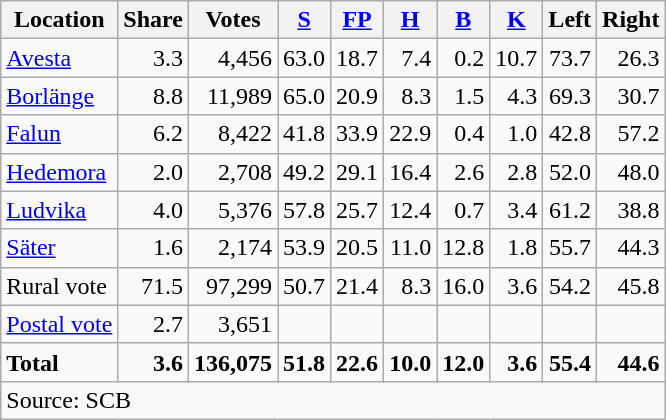<table class="wikitable sortable" style=text-align:right>
<tr>
<th>Location</th>
<th>Share</th>
<th>Votes</th>
<th><a href='#'>S</a></th>
<th><a href='#'>FP</a></th>
<th><a href='#'>H</a></th>
<th><a href='#'>B</a></th>
<th><a href='#'>K</a></th>
<th>Left</th>
<th>Right</th>
</tr>
<tr>
<td align=left><a href='#'>Avesta</a></td>
<td>3.3</td>
<td>4,456</td>
<td>63.0</td>
<td>18.7</td>
<td>7.4</td>
<td>0.2</td>
<td>10.7</td>
<td>73.7</td>
<td>26.3</td>
</tr>
<tr>
<td align=left><a href='#'>Borlänge</a></td>
<td>8.8</td>
<td>11,989</td>
<td>65.0</td>
<td>20.9</td>
<td>8.3</td>
<td>1.5</td>
<td>4.3</td>
<td>69.3</td>
<td>30.7</td>
</tr>
<tr>
<td align=left><a href='#'>Falun</a></td>
<td>6.2</td>
<td>8,422</td>
<td>41.8</td>
<td>33.9</td>
<td>22.9</td>
<td>0.4</td>
<td>1.0</td>
<td>42.8</td>
<td>57.2</td>
</tr>
<tr>
<td align=left><a href='#'>Hedemora</a></td>
<td>2.0</td>
<td>2,708</td>
<td>49.2</td>
<td>29.1</td>
<td>16.4</td>
<td>2.6</td>
<td>2.8</td>
<td>52.0</td>
<td>48.0</td>
</tr>
<tr>
<td align=left><a href='#'>Ludvika</a></td>
<td>4.0</td>
<td>5,376</td>
<td>57.8</td>
<td>25.7</td>
<td>12.4</td>
<td>0.7</td>
<td>3.4</td>
<td>61.2</td>
<td>38.8</td>
</tr>
<tr>
<td align=left><a href='#'>Säter</a></td>
<td>1.6</td>
<td>2,174</td>
<td>53.9</td>
<td>20.5</td>
<td>11.0</td>
<td>12.8</td>
<td>1.8</td>
<td>55.7</td>
<td>44.3</td>
</tr>
<tr>
<td align=left>Rural vote</td>
<td>71.5</td>
<td>97,299</td>
<td>50.7</td>
<td>21.4</td>
<td>8.3</td>
<td>16.0</td>
<td>3.6</td>
<td>54.2</td>
<td>45.8</td>
</tr>
<tr>
<td align=left><a href='#'>Postal vote</a></td>
<td>2.7</td>
<td>3,651</td>
<td></td>
<td></td>
<td></td>
<td></td>
<td></td>
<td></td>
<td></td>
</tr>
<tr>
<td align=left><strong>Total</strong></td>
<td><strong>3.6</strong></td>
<td><strong>136,075</strong></td>
<td><strong>51.8</strong></td>
<td><strong>22.6</strong></td>
<td><strong>10.0</strong></td>
<td><strong>12.0</strong></td>
<td><strong>3.6</strong></td>
<td><strong>55.4</strong></td>
<td><strong>44.6</strong></td>
</tr>
<tr>
<td align=left colspan=10>Source: SCB </td>
</tr>
</table>
